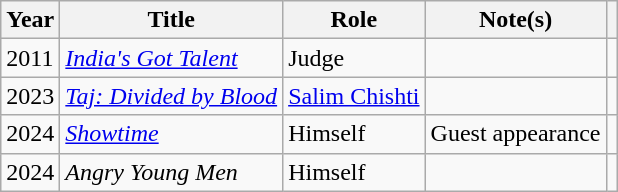<table class="wikitable">
<tr>
<th>Year</th>
<th>Title</th>
<th>Role</th>
<th>Note(s)</th>
<th scope="col" class="unsortable"></th>
</tr>
<tr>
<td>2011</td>
<td><em><a href='#'>India's Got Talent</a></em></td>
<td>Judge</td>
<td></td>
<td></td>
</tr>
<tr>
<td>2023</td>
<td><em><a href='#'>Taj: Divided by Blood</a></em></td>
<td><a href='#'>Salim Chishti</a></td>
<td></td>
<td></td>
</tr>
<tr>
<td>2024</td>
<td><em><a href='#'>Showtime</a></em></td>
<td>Himself</td>
<td>Guest appearance</td>
<td></td>
</tr>
<tr>
<td>2024</td>
<td><em>Angry Young Men</em></td>
<td>Himself</td>
<td></td>
<td></td>
</tr>
</table>
